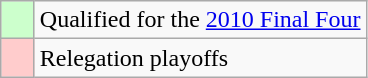<table class="wikitable">
<tr>
<td width=15px bgcolor="#CCFFCC"></td>
<td>Qualified for the <a href='#'>2010 Final Four</a></td>
</tr>
<tr>
<td width=15px bgcolor="#FFCCCC"></td>
<td>Relegation playoffs</td>
</tr>
</table>
